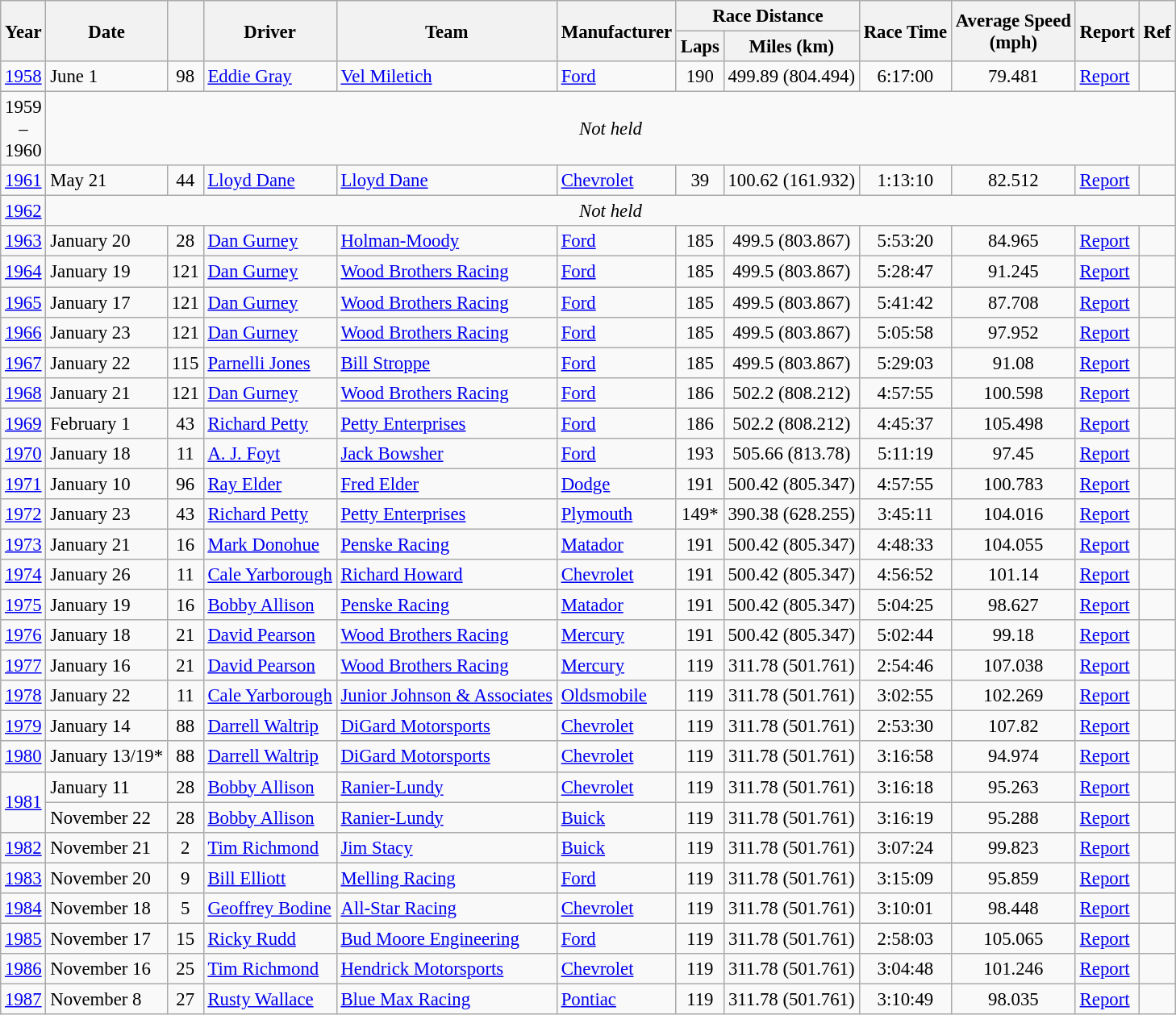<table class="wikitable" style="font-size: 95%;">
<tr>
<th rowspan="2">Year</th>
<th rowspan="2">Date</th>
<th rowspan="2"></th>
<th rowspan="2">Driver</th>
<th rowspan="2">Team</th>
<th rowspan="2">Manufacturer</th>
<th colspan="2">Race Distance</th>
<th rowspan="2">Race Time</th>
<th rowspan="2">Average Speed<br>(mph)</th>
<th rowspan="2">Report</th>
<th rowspan="2">Ref</th>
</tr>
<tr>
<th>Laps</th>
<th>Miles (km)</th>
</tr>
<tr>
<td><a href='#'>1958</a></td>
<td>June 1</td>
<td align="center">98</td>
<td><a href='#'>Eddie Gray</a></td>
<td><a href='#'>Vel Miletich</a></td>
<td><a href='#'>Ford</a></td>
<td align="center">190</td>
<td align="center">499.89 (804.494)</td>
<td align="center">6:17:00</td>
<td align="center">79.481</td>
<td><a href='#'>Report</a></td>
<td align="center"></td>
</tr>
<tr>
<td align=center>1959<br>–<br>1960</td>
<td colspan=11 align=center><em>Not held</em></td>
</tr>
<tr>
<td><a href='#'>1961</a></td>
<td>May 21</td>
<td align="center">44</td>
<td><a href='#'>Lloyd Dane</a></td>
<td><a href='#'>Lloyd Dane</a></td>
<td><a href='#'>Chevrolet</a></td>
<td align="center">39</td>
<td align="center">100.62 (161.932)</td>
<td align="center">1:13:10</td>
<td align="center">82.512</td>
<td><a href='#'>Report</a></td>
<td align="center"></td>
</tr>
<tr>
<td><a href='#'>1962</a></td>
<td colspan=11 align=center><em>Not held</em></td>
</tr>
<tr>
<td><a href='#'>1963</a></td>
<td>January 20</td>
<td align="center">28</td>
<td><a href='#'>Dan Gurney</a></td>
<td><a href='#'>Holman-Moody</a></td>
<td><a href='#'>Ford</a></td>
<td align="center">185</td>
<td align="center">499.5 (803.867)</td>
<td align="center">5:53:20</td>
<td align="center">84.965</td>
<td><a href='#'>Report</a></td>
<td align="center"></td>
</tr>
<tr>
<td><a href='#'>1964</a></td>
<td>January 19</td>
<td align="center">121</td>
<td><a href='#'>Dan Gurney</a></td>
<td><a href='#'>Wood Brothers Racing</a></td>
<td><a href='#'>Ford</a></td>
<td align="center">185</td>
<td align="center">499.5 (803.867)</td>
<td align="center">5:28:47</td>
<td align="center">91.245</td>
<td><a href='#'>Report</a></td>
<td align="center"></td>
</tr>
<tr>
<td><a href='#'>1965</a></td>
<td>January 17</td>
<td align="center">121</td>
<td><a href='#'>Dan Gurney</a></td>
<td><a href='#'>Wood Brothers Racing</a></td>
<td><a href='#'>Ford</a></td>
<td align="center">185</td>
<td align="center">499.5 (803.867)</td>
<td align="center">5:41:42</td>
<td align="center">87.708</td>
<td><a href='#'>Report</a></td>
<td align="center"></td>
</tr>
<tr>
<td><a href='#'>1966</a></td>
<td>January 23</td>
<td align="center">121</td>
<td><a href='#'>Dan Gurney</a></td>
<td><a href='#'>Wood Brothers Racing</a></td>
<td><a href='#'>Ford</a></td>
<td align="center">185</td>
<td align="center">499.5 (803.867)</td>
<td align="center">5:05:58</td>
<td align="center">97.952</td>
<td><a href='#'>Report</a></td>
<td align="center"></td>
</tr>
<tr>
<td><a href='#'>1967</a></td>
<td>January 22</td>
<td align="center">115</td>
<td><a href='#'>Parnelli Jones</a></td>
<td><a href='#'>Bill Stroppe</a></td>
<td><a href='#'>Ford</a></td>
<td align="center">185</td>
<td align="center">499.5 (803.867)</td>
<td align="center">5:29:03</td>
<td align="center">91.08</td>
<td><a href='#'>Report</a></td>
<td align="center"></td>
</tr>
<tr>
<td><a href='#'>1968</a></td>
<td>January 21</td>
<td align="center">121</td>
<td><a href='#'>Dan Gurney</a></td>
<td><a href='#'>Wood Brothers Racing</a></td>
<td><a href='#'>Ford</a></td>
<td align="center">186</td>
<td align="center">502.2 (808.212)</td>
<td align="center">4:57:55</td>
<td align="center">100.598</td>
<td><a href='#'>Report</a></td>
<td align="center"></td>
</tr>
<tr>
<td><a href='#'>1969</a></td>
<td>February 1</td>
<td align="center">43</td>
<td><a href='#'>Richard Petty</a></td>
<td><a href='#'>Petty Enterprises</a></td>
<td><a href='#'>Ford</a></td>
<td align="center">186</td>
<td align="center">502.2 (808.212)</td>
<td align="center">4:45:37</td>
<td align="center">105.498</td>
<td><a href='#'>Report</a></td>
<td align="center"></td>
</tr>
<tr>
<td><a href='#'>1970</a></td>
<td>January 18</td>
<td align="center">11</td>
<td><a href='#'>A. J. Foyt</a></td>
<td><a href='#'>Jack Bowsher</a></td>
<td><a href='#'>Ford</a></td>
<td align="center">193</td>
<td align="center">505.66 (813.78)</td>
<td align="center">5:11:19</td>
<td align="center">97.45</td>
<td><a href='#'>Report</a></td>
<td align="center"></td>
</tr>
<tr>
<td><a href='#'>1971</a></td>
<td>January 10</td>
<td align="center">96</td>
<td><a href='#'>Ray Elder</a></td>
<td><a href='#'>Fred Elder</a></td>
<td><a href='#'>Dodge</a></td>
<td align="center">191</td>
<td align="center">500.42 (805.347)</td>
<td align="center">4:57:55</td>
<td align="center">100.783</td>
<td><a href='#'>Report</a></td>
<td align="center"></td>
</tr>
<tr>
<td><a href='#'>1972</a></td>
<td>January 23</td>
<td align="center">43</td>
<td><a href='#'>Richard Petty</a></td>
<td><a href='#'>Petty Enterprises</a></td>
<td><a href='#'>Plymouth</a></td>
<td align="center">149*</td>
<td align="center">390.38 (628.255)</td>
<td align="center">3:45:11</td>
<td align="center">104.016</td>
<td><a href='#'>Report</a></td>
<td align="center"></td>
</tr>
<tr>
<td><a href='#'>1973</a></td>
<td>January 21</td>
<td align="center">16</td>
<td><a href='#'>Mark Donohue</a></td>
<td><a href='#'>Penske Racing</a></td>
<td><a href='#'>Matador</a></td>
<td align="center">191</td>
<td align="center">500.42 (805.347)</td>
<td align="center">4:48:33</td>
<td align="center">104.055</td>
<td><a href='#'>Report</a></td>
<td align="center"></td>
</tr>
<tr>
<td><a href='#'>1974</a></td>
<td>January 26</td>
<td align="center">11</td>
<td><a href='#'>Cale Yarborough</a></td>
<td><a href='#'>Richard Howard</a></td>
<td><a href='#'>Chevrolet</a></td>
<td align="center">191</td>
<td align="center">500.42 (805.347)</td>
<td align="center">4:56:52</td>
<td align="center">101.14</td>
<td><a href='#'>Report</a></td>
<td align="center"></td>
</tr>
<tr>
<td><a href='#'>1975</a></td>
<td>January 19</td>
<td align="center">16</td>
<td><a href='#'>Bobby Allison</a></td>
<td><a href='#'>Penske Racing</a></td>
<td><a href='#'>Matador</a></td>
<td align="center">191</td>
<td align="center">500.42 (805.347)</td>
<td align="center">5:04:25</td>
<td align="center">98.627</td>
<td><a href='#'>Report</a></td>
<td align="center"></td>
</tr>
<tr>
<td><a href='#'>1976</a></td>
<td>January 18</td>
<td align="center">21</td>
<td><a href='#'>David Pearson</a></td>
<td><a href='#'>Wood Brothers Racing</a></td>
<td><a href='#'>Mercury</a></td>
<td align="center">191</td>
<td align="center">500.42 (805.347)</td>
<td align="center">5:02:44</td>
<td align="center">99.18</td>
<td><a href='#'>Report</a></td>
<td align="center"></td>
</tr>
<tr>
<td><a href='#'>1977</a></td>
<td>January 16</td>
<td align="center">21</td>
<td><a href='#'>David Pearson</a></td>
<td><a href='#'>Wood Brothers Racing</a></td>
<td><a href='#'>Mercury</a></td>
<td align="center">119</td>
<td align="center">311.78 (501.761)</td>
<td align="center">2:54:46</td>
<td align="center">107.038</td>
<td><a href='#'>Report</a></td>
<td align="center"></td>
</tr>
<tr>
<td><a href='#'>1978</a></td>
<td>January 22</td>
<td align="center">11</td>
<td><a href='#'>Cale Yarborough</a></td>
<td><a href='#'>Junior Johnson & Associates</a></td>
<td><a href='#'>Oldsmobile</a></td>
<td align="center">119</td>
<td align="center">311.78 (501.761)</td>
<td align="center">3:02:55</td>
<td align="center">102.269</td>
<td><a href='#'>Report</a></td>
<td align="center"></td>
</tr>
<tr>
<td><a href='#'>1979</a></td>
<td>January 14</td>
<td align="center">88</td>
<td><a href='#'>Darrell Waltrip</a></td>
<td><a href='#'>DiGard Motorsports</a></td>
<td><a href='#'>Chevrolet</a></td>
<td align="center">119</td>
<td align="center">311.78 (501.761)</td>
<td align="center">2:53:30</td>
<td align="center">107.82</td>
<td><a href='#'>Report</a></td>
<td align="center"></td>
</tr>
<tr>
<td><a href='#'>1980</a></td>
<td>January 13/19*</td>
<td align="center">88</td>
<td><a href='#'>Darrell Waltrip</a></td>
<td><a href='#'>DiGard Motorsports</a></td>
<td><a href='#'>Chevrolet</a></td>
<td align="center">119</td>
<td align="center">311.78 (501.761)</td>
<td align="center">3:16:58</td>
<td align="center">94.974</td>
<td><a href='#'>Report</a></td>
<td align="center"></td>
</tr>
<tr>
<td rowspan="2"><a href='#'>1981</a></td>
<td>January 11</td>
<td align="center">28</td>
<td><a href='#'>Bobby Allison</a></td>
<td><a href='#'>Ranier-Lundy</a></td>
<td><a href='#'>Chevrolet</a></td>
<td align="center">119</td>
<td align="center">311.78 (501.761)</td>
<td align="center">3:16:18</td>
<td align="center">95.263</td>
<td><a href='#'>Report</a></td>
<td align="center"></td>
</tr>
<tr>
<td>November 22</td>
<td align="center">28</td>
<td><a href='#'>Bobby Allison</a></td>
<td><a href='#'>Ranier-Lundy</a></td>
<td><a href='#'>Buick</a></td>
<td align="center">119</td>
<td align="center">311.78 (501.761)</td>
<td align="center">3:16:19</td>
<td align="center">95.288</td>
<td><a href='#'>Report</a></td>
<td align="center"></td>
</tr>
<tr>
<td><a href='#'>1982</a></td>
<td>November 21</td>
<td align="center">2</td>
<td><a href='#'>Tim Richmond</a></td>
<td><a href='#'>Jim Stacy</a></td>
<td><a href='#'>Buick</a></td>
<td align="center">119</td>
<td align="center">311.78 (501.761)</td>
<td align="center">3:07:24</td>
<td align="center">99.823</td>
<td><a href='#'>Report</a></td>
<td align="center"></td>
</tr>
<tr>
<td><a href='#'>1983</a></td>
<td>November 20</td>
<td align="center">9</td>
<td><a href='#'>Bill Elliott</a></td>
<td><a href='#'>Melling Racing</a></td>
<td><a href='#'>Ford</a></td>
<td align="center">119</td>
<td align="center">311.78 (501.761)</td>
<td align="center">3:15:09</td>
<td align="center">95.859</td>
<td><a href='#'>Report</a></td>
<td align="center"></td>
</tr>
<tr>
<td><a href='#'>1984</a></td>
<td>November 18</td>
<td align="center">5</td>
<td><a href='#'>Geoffrey Bodine</a></td>
<td><a href='#'>All-Star Racing</a></td>
<td><a href='#'>Chevrolet</a></td>
<td align="center">119</td>
<td align="center">311.78 (501.761)</td>
<td align="center">3:10:01</td>
<td align="center">98.448</td>
<td><a href='#'>Report</a></td>
<td align="center"></td>
</tr>
<tr>
<td><a href='#'>1985</a></td>
<td>November 17</td>
<td align="center">15</td>
<td><a href='#'>Ricky Rudd</a></td>
<td><a href='#'>Bud Moore Engineering</a></td>
<td><a href='#'>Ford</a></td>
<td align="center">119</td>
<td align="center">311.78 (501.761)</td>
<td align="center">2:58:03</td>
<td align="center">105.065</td>
<td><a href='#'>Report</a></td>
<td align="center"></td>
</tr>
<tr>
<td><a href='#'>1986</a></td>
<td>November 16</td>
<td align="center">25</td>
<td><a href='#'>Tim Richmond</a></td>
<td><a href='#'>Hendrick Motorsports</a></td>
<td><a href='#'>Chevrolet</a></td>
<td align="center">119</td>
<td align="center">311.78 (501.761)</td>
<td align="center">3:04:48</td>
<td align="center">101.246</td>
<td><a href='#'>Report</a></td>
<td align="center"></td>
</tr>
<tr>
<td><a href='#'>1987</a></td>
<td>November 8</td>
<td align="center">27</td>
<td><a href='#'>Rusty Wallace</a></td>
<td><a href='#'>Blue Max Racing</a></td>
<td><a href='#'>Pontiac</a></td>
<td align="center">119</td>
<td align="center">311.78 (501.761)</td>
<td align="center">3:10:49</td>
<td align="center">98.035</td>
<td><a href='#'>Report</a></td>
<td align="center"></td>
</tr>
</table>
